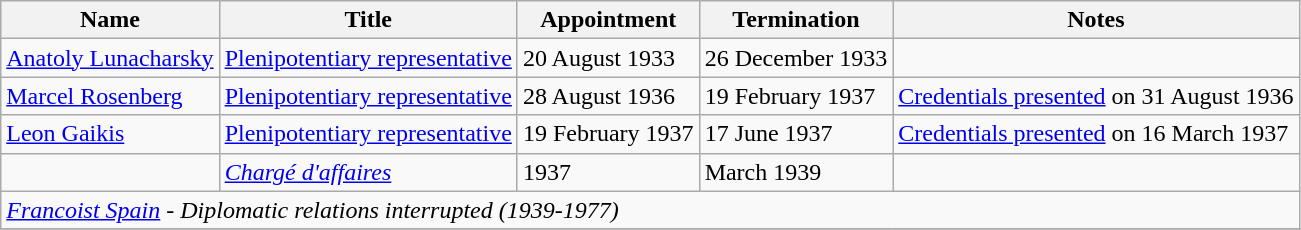<table class="wikitable">
<tr valign="middle">
<th>Name</th>
<th>Title</th>
<th>Appointment</th>
<th>Termination</th>
<th>Notes</th>
</tr>
<tr>
<td><a href='#'>Anatoly Lunacharsky</a></td>
<td><a href='#'>Plenipotentiary representative</a></td>
<td>20 August 1933</td>
<td>26 December 1933</td>
<td></td>
</tr>
<tr>
<td><a href='#'>Marcel Rosenberg</a></td>
<td><a href='#'>Plenipotentiary representative</a></td>
<td>28 August 1936</td>
<td>19 February 1937</td>
<td><a href='#'>Credentials presented</a> on 31 August 1936</td>
</tr>
<tr>
<td><a href='#'>Leon Gaikis</a></td>
<td><a href='#'>Plenipotentiary representative</a></td>
<td>19 February 1937</td>
<td>17 June 1937</td>
<td><a href='#'>Credentials presented</a> on 16 March 1937</td>
</tr>
<tr>
<td></td>
<td><em><a href='#'>Chargé d'affaires</a></em></td>
<td>1937</td>
<td>March 1939</td>
<td></td>
</tr>
<tr>
<td colspan="5"><em><a href='#'>Francoist Spain</a> - Diplomatic relations interrupted (1939-1977)</em></td>
</tr>
<tr>
</tr>
</table>
